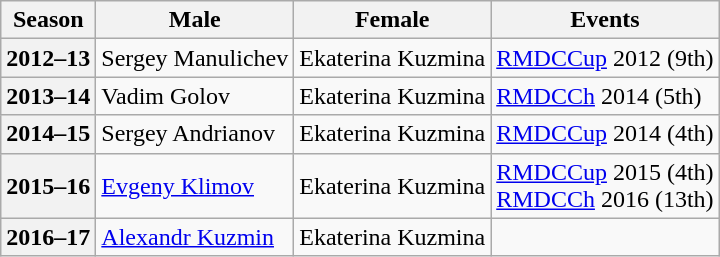<table class="wikitable">
<tr>
<th scope="col">Season</th>
<th scope="col">Male</th>
<th scope="col">Female</th>
<th scope="col">Events</th>
</tr>
<tr>
<th scope="row">2012–13</th>
<td>Sergey Manulichev</td>
<td>Ekaterina Kuzmina</td>
<td><a href='#'>RMDCCup</a> 2012 (9th)</td>
</tr>
<tr>
<th scope="row">2013–14</th>
<td>Vadim Golov</td>
<td>Ekaterina Kuzmina</td>
<td><a href='#'>RMDCCh</a> 2014 (5th)</td>
</tr>
<tr>
<th scope="row">2014–15</th>
<td>Sergey Andrianov</td>
<td>Ekaterina Kuzmina</td>
<td><a href='#'>RMDCCup</a> 2014 (4th)</td>
</tr>
<tr>
<th scope="row">2015–16</th>
<td><a href='#'>Evgeny Klimov</a></td>
<td>Ekaterina Kuzmina</td>
<td><a href='#'>RMDCCup</a> 2015 (4th)<br><a href='#'>RMDCCh</a> 2016 (13th)</td>
</tr>
<tr>
<th scope="row">2016–17</th>
<td><a href='#'>Alexandr Kuzmin</a></td>
<td>Ekaterina Kuzmina</td>
<td></td>
</tr>
</table>
